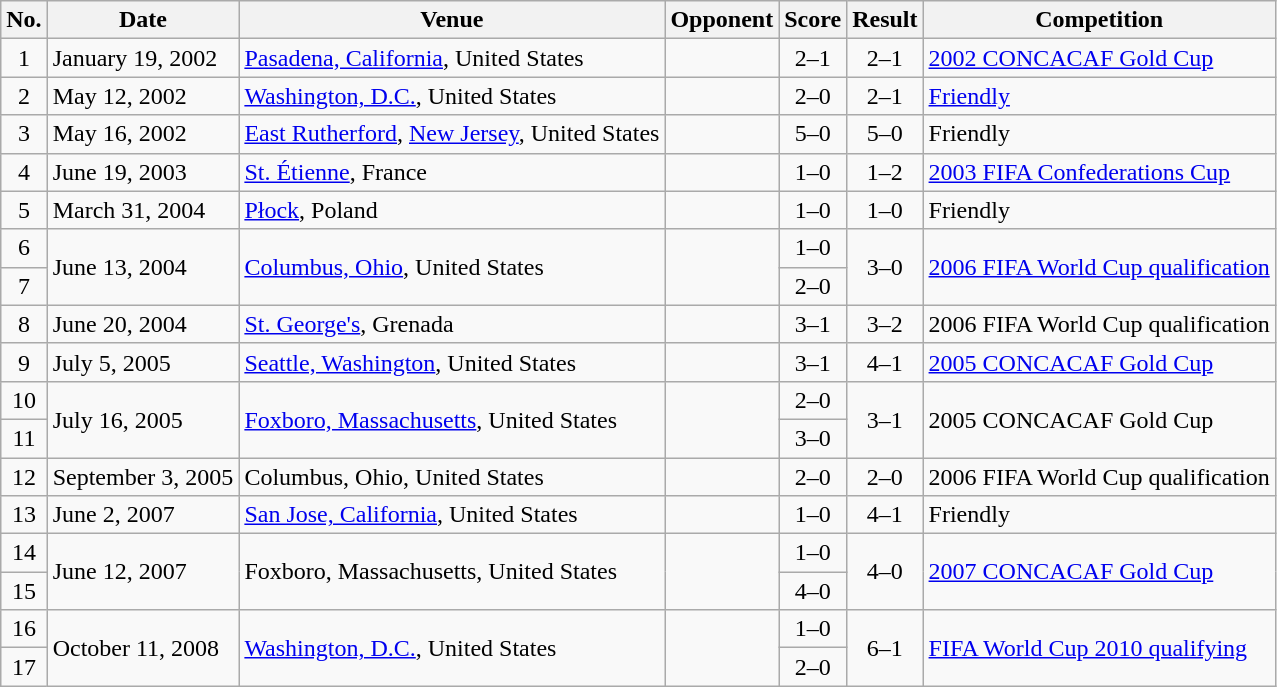<table class="wikitable sortable">
<tr>
<th scope="col">No.</th>
<th scope="col">Date</th>
<th scope="col">Venue</th>
<th scope="col">Opponent</th>
<th scope="col">Score</th>
<th scope="col">Result</th>
<th scope="col">Competition</th>
</tr>
<tr>
<td align="center">1</td>
<td>January 19, 2002</td>
<td><a href='#'>Pasadena, California</a>, United States</td>
<td></td>
<td align="center">2–1</td>
<td align="center">2–1</td>
<td><a href='#'>2002 CONCACAF Gold Cup</a></td>
</tr>
<tr>
<td align="center">2</td>
<td>May 12, 2002</td>
<td><a href='#'>Washington, D.C.</a>, United States</td>
<td></td>
<td align="center">2–0</td>
<td align="center">2–1</td>
<td><a href='#'>Friendly</a></td>
</tr>
<tr>
<td align="center">3</td>
<td>May 16, 2002</td>
<td><a href='#'>East Rutherford</a>, <a href='#'>New Jersey</a>, United States</td>
<td></td>
<td align="center">5–0</td>
<td align="center">5–0</td>
<td>Friendly</td>
</tr>
<tr>
<td align="center">4</td>
<td>June 19, 2003</td>
<td><a href='#'>St. Étienne</a>, France</td>
<td></td>
<td align="center">1–0</td>
<td align="center">1–2</td>
<td><a href='#'>2003 FIFA Confederations Cup</a></td>
</tr>
<tr>
<td align="center">5</td>
<td>March 31, 2004</td>
<td><a href='#'>Płock</a>, Poland</td>
<td></td>
<td align="center">1–0</td>
<td align="center">1–0</td>
<td>Friendly</td>
</tr>
<tr>
<td align="center">6</td>
<td rowspan="2">June 13, 2004</td>
<td rowspan="2"><a href='#'>Columbus, Ohio</a>, United States</td>
<td rowspan="2"></td>
<td align="center">1–0</td>
<td rowspan="2" style="text-align:center">3–0</td>
<td rowspan="2"><a href='#'>2006 FIFA World Cup qualification</a></td>
</tr>
<tr>
<td align="center">7</td>
<td align="center">2–0</td>
</tr>
<tr>
<td align="center">8</td>
<td>June 20, 2004</td>
<td><a href='#'>St. George's</a>, Grenada</td>
<td></td>
<td align="center">3–1</td>
<td align="center">3–2</td>
<td>2006 FIFA World Cup qualification</td>
</tr>
<tr>
<td align="center">9</td>
<td>July 5, 2005</td>
<td><a href='#'>Seattle, Washington</a>, United States</td>
<td></td>
<td align="center">3–1</td>
<td align="center">4–1</td>
<td><a href='#'>2005 CONCACAF Gold Cup</a></td>
</tr>
<tr>
<td align="center">10</td>
<td rowspan="2">July 16, 2005</td>
<td rowspan="2"><a href='#'>Foxboro, Massachusetts</a>, United States</td>
<td rowspan="2"></td>
<td align="center">2–0</td>
<td rowspan="2" style="text-align:center">3–1</td>
<td rowspan="2">2005 CONCACAF Gold Cup</td>
</tr>
<tr>
<td align="center">11</td>
<td align="center">3–0</td>
</tr>
<tr>
<td align="center">12</td>
<td>September 3, 2005</td>
<td>Columbus, Ohio, United States</td>
<td></td>
<td align="center">2–0</td>
<td align="center">2–0</td>
<td>2006 FIFA World Cup qualification</td>
</tr>
<tr>
<td align="center">13</td>
<td>June 2, 2007</td>
<td><a href='#'>San Jose, California</a>, United States</td>
<td></td>
<td align="center">1–0</td>
<td align="center">4–1</td>
<td>Friendly</td>
</tr>
<tr>
<td align="center">14</td>
<td rowspan="2">June 12, 2007</td>
<td rowspan="2">Foxboro, Massachusetts, United States</td>
<td rowspan="2"></td>
<td align="center">1–0</td>
<td rowspan="2" style="text-align:center">4–0</td>
<td rowspan="2"><a href='#'>2007 CONCACAF Gold Cup</a></td>
</tr>
<tr>
<td align="center">15</td>
<td align="center">4–0</td>
</tr>
<tr>
<td align="center">16</td>
<td rowspan="2">October 11, 2008</td>
<td rowspan="2"><a href='#'>Washington, D.C.</a>, United States</td>
<td rowspan="2"></td>
<td align="center">1–0</td>
<td rowspan="2" style="text-align:center">6–1</td>
<td rowspan="2"><a href='#'>FIFA World Cup 2010 qualifying</a></td>
</tr>
<tr>
<td align="center">17</td>
<td align="center">2–0</td>
</tr>
</table>
